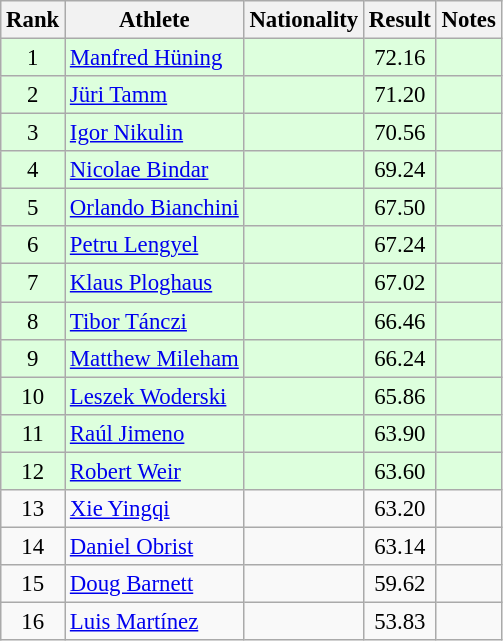<table class="wikitable sortable" style="text-align:center;font-size:95%">
<tr>
<th>Rank</th>
<th>Athlete</th>
<th>Nationality</th>
<th>Result</th>
<th>Notes</th>
</tr>
<tr bgcolor=ddffdd>
<td>1</td>
<td align="left"><a href='#'>Manfred Hüning</a></td>
<td align=left></td>
<td>72.16</td>
<td></td>
</tr>
<tr bgcolor=ddffdd>
<td>2</td>
<td align="left"><a href='#'>Jüri Tamm</a></td>
<td align=left></td>
<td>71.20</td>
<td></td>
</tr>
<tr bgcolor=ddffdd>
<td>3</td>
<td align="left"><a href='#'>Igor Nikulin</a></td>
<td align=left></td>
<td>70.56</td>
<td></td>
</tr>
<tr bgcolor=ddffdd>
<td>4</td>
<td align="left"><a href='#'>Nicolae Bindar</a></td>
<td align=left></td>
<td>69.24</td>
<td></td>
</tr>
<tr bgcolor=ddffdd>
<td>5</td>
<td align="left"><a href='#'>Orlando Bianchini</a></td>
<td align=left></td>
<td>67.50</td>
<td></td>
</tr>
<tr bgcolor=ddffdd>
<td>6</td>
<td align="left"><a href='#'>Petru Lengyel</a></td>
<td align=left></td>
<td>67.24</td>
<td></td>
</tr>
<tr bgcolor=ddffdd>
<td>7</td>
<td align="left"><a href='#'>Klaus Ploghaus</a></td>
<td align=left></td>
<td>67.02</td>
<td></td>
</tr>
<tr bgcolor=ddffdd>
<td>8</td>
<td align="left"><a href='#'>Tibor Tánczi</a></td>
<td align=left></td>
<td>66.46</td>
<td></td>
</tr>
<tr bgcolor=ddffdd>
<td>9</td>
<td align="left"><a href='#'>Matthew Mileham</a></td>
<td align=left></td>
<td>66.24</td>
<td></td>
</tr>
<tr bgcolor=ddffdd>
<td>10</td>
<td align="left"><a href='#'>Leszek Woderski</a></td>
<td align=left></td>
<td>65.86</td>
<td></td>
</tr>
<tr bgcolor=ddffdd>
<td>11</td>
<td align="left"><a href='#'>Raúl Jimeno</a></td>
<td align=left></td>
<td>63.90</td>
<td></td>
</tr>
<tr bgcolor=ddffdd>
<td>12</td>
<td align="left"><a href='#'>Robert Weir</a></td>
<td align=left></td>
<td>63.60</td>
<td></td>
</tr>
<tr>
<td>13</td>
<td align=left><a href='#'>Xie Yingqi</a></td>
<td align=left></td>
<td>63.20</td>
<td></td>
</tr>
<tr>
<td>14</td>
<td align=left><a href='#'>Daniel Obrist</a></td>
<td align=left></td>
<td>63.14</td>
<td></td>
</tr>
<tr>
<td>15</td>
<td align=left><a href='#'>Doug Barnett</a></td>
<td align=left></td>
<td>59.62</td>
<td></td>
</tr>
<tr>
<td>16</td>
<td align=left><a href='#'>Luis Martínez</a></td>
<td align=left></td>
<td>53.83</td>
<td></td>
</tr>
</table>
